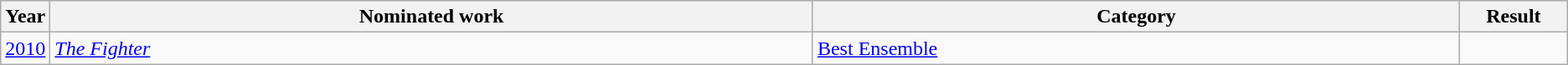<table class=wikitable>
<tr>
<th scope="col" style="width:1em;">Year</th>
<th scope="col" style="width:39em;">Nominated work</th>
<th scope="col" style="width:33em;">Category</th>
<th scope="col" style="width:5em;">Result</th>
</tr>
<tr>
<td><a href='#'>2010</a></td>
<td><em><a href='#'>The Fighter</a></em></td>
<td><a href='#'>Best Ensemble</a></td>
<td></td>
</tr>
</table>
